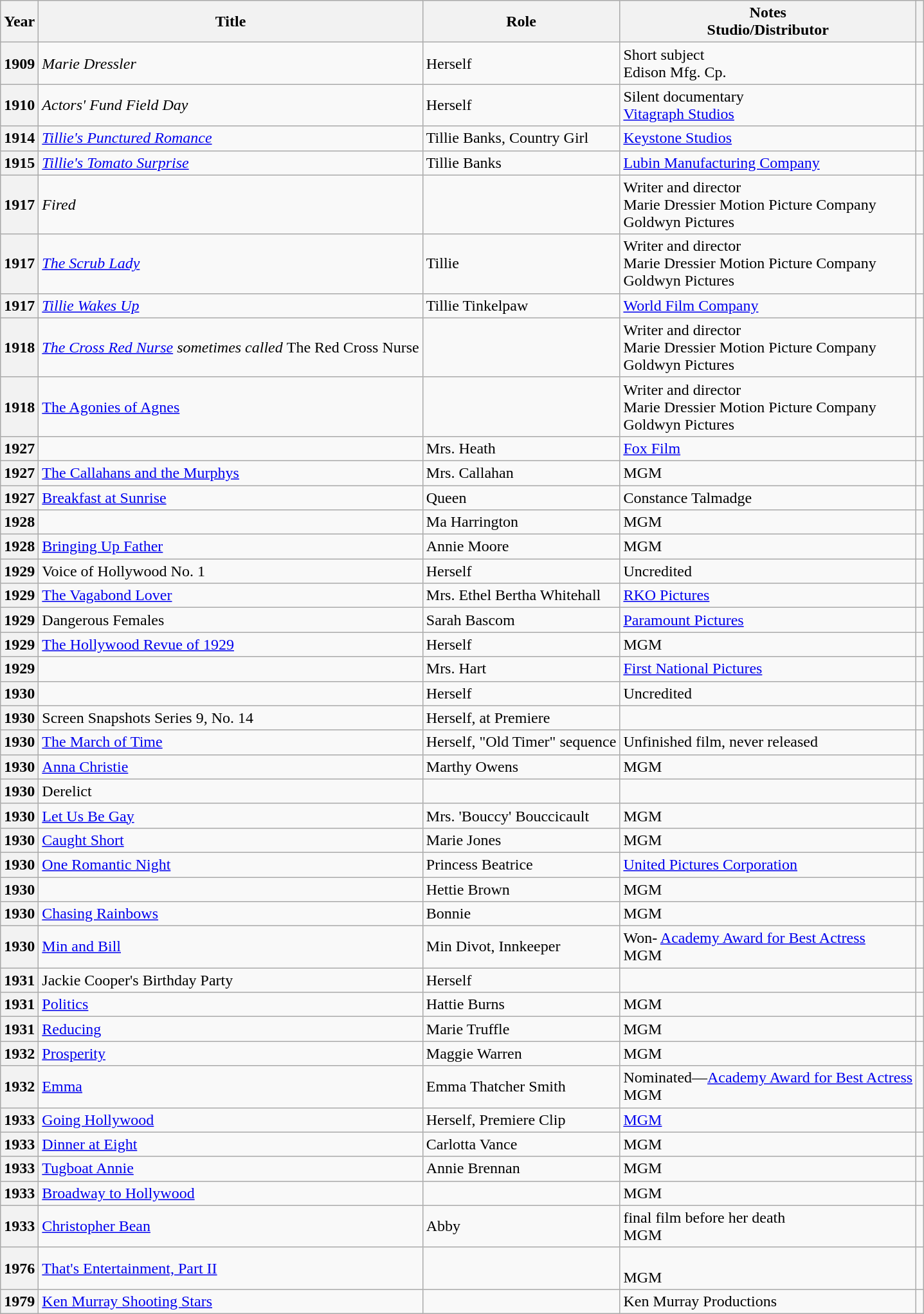<table class="wikitable sortable plainrowheaders">
<tr>
<th scope="col">Year</th>
<th scope="col">Title</th>
<th scope="col">Role</th>
<th class="unsortable">Notes<br>Studio/Distributor</th>
<th scope="col" class="unsortable"></th>
</tr>
<tr>
<th scope="row">1909</th>
<td><em>Marie Dressler</em></td>
<td>Herself</td>
<td>Short subject<br>Edison Mfg. Cp.</td>
<td align="center"></td>
</tr>
<tr>
<th scope="row">1910</th>
<td><em>Actors' Fund Field Day</em></td>
<td>Herself</td>
<td>Silent documentary<br><a href='#'>Vitagraph Studios</a></td>
<td align="center"></td>
</tr>
<tr>
<th scope="row">1914</th>
<td><em><a href='#'>Tillie's Punctured Romance</a></em></td>
<td>Tillie Banks, Country Girl</td>
<td><a href='#'>Keystone Studios</a></td>
<td align="center"></td>
</tr>
<tr>
<th scope="row">1915</th>
<td><em><a href='#'>Tillie's Tomato Surprise</a></em></td>
<td>Tillie Banks</td>
<td><a href='#'>Lubin Manufacturing Company</a></td>
<td align="center"></td>
</tr>
<tr>
<th scope="row">1917</th>
<td><em>Fired</em></td>
<td></td>
<td>Writer and director<br>Marie Dressier Motion Picture Company<br>Goldwyn Pictures</td>
<td align="center"></td>
</tr>
<tr>
<th scope="row">1917</th>
<td data-sort-value="Scrub Lady, The"><em><a href='#'>The Scrub Lady</a></em></td>
<td>Tillie</td>
<td>Writer and director<br>Marie Dressier Motion Picture Company<br>Goldwyn Pictures</td>
<td align="center"></td>
</tr>
<tr>
<th scope="row">1917</th>
<td><em><a href='#'>Tillie Wakes Up</a></em></td>
<td>Tillie Tinkelpaw</td>
<td><a href='#'>World Film Company</a></td>
<td align="center"></td>
</tr>
<tr>
<th scope="row">1918</th>
<td data-sort-value="Cross Red Nurse, The"><em><a href='#'>The Cross Red Nurse</a> sometimes called </em>The Red Cross Nurse<em></td>
<td></td>
<td>Writer and director<br>Marie Dressier Motion Picture Company<br>Goldwyn Pictures</td>
<td align="center"></td>
</tr>
<tr>
<th scope="row">1918</th>
<td data-sort-value="Agonies of Agnes, The"></em><a href='#'>The Agonies of Agnes</a><em></td>
<td></td>
<td>Writer and director<br>Marie Dressier Motion Picture Company<br>Goldwyn Pictures</td>
<td align="center"></td>
</tr>
<tr>
<th scope="row">1927</th>
<td></em><em></td>
<td>Mrs. Heath</td>
<td><a href='#'>Fox Film</a></td>
<td align="center"></td>
</tr>
<tr>
<th scope="row">1927</th>
<td data-sort-value="Callahans and the Murphys, The"></em><a href='#'>The Callahans and the Murphys</a><em></td>
<td>Mrs. Callahan</td>
<td>MGM</td>
<td align="center"></td>
</tr>
<tr>
<th scope="row">1927</th>
<td></em><a href='#'>Breakfast at Sunrise</a><em></td>
<td>Queen</td>
<td>Constance Talmadge</td>
<td align="center"></td>
</tr>
<tr>
<th scope="row">1928</th>
<td></em><em></td>
<td>Ma Harrington</td>
<td>MGM</td>
<td align="center"></td>
</tr>
<tr>
<th scope="row">1928</th>
<td></em><a href='#'>Bringing Up Father</a><em></td>
<td>Annie Moore</td>
<td>MGM</td>
<td align="center"></td>
</tr>
<tr>
<th scope="row">1929</th>
<td></em>Voice of Hollywood No. 1<em></td>
<td>Herself</td>
<td>Uncredited</td>
<td align="center"></td>
</tr>
<tr>
<th scope="row">1929</th>
<td data-sort-value="Vagabond Lover, The"></em><a href='#'>The Vagabond Lover</a><em></td>
<td>Mrs. Ethel Bertha Whitehall</td>
<td><a href='#'>RKO Pictures</a></td>
<td align="center"></td>
</tr>
<tr>
<th scope="row">1929</th>
<td></em>Dangerous Females<em></td>
<td>Sarah Bascom</td>
<td><a href='#'>Paramount Pictures</a></td>
<td align="center"></td>
</tr>
<tr>
<th scope="row">1929</th>
<td></em><a href='#'>The Hollywood Revue of 1929</a><em></td>
<td>Herself</td>
<td>MGM</td>
<td align="center"></td>
</tr>
<tr>
<th scope="row">1929</th>
<td></em><em></td>
<td>Mrs. Hart</td>
<td><a href='#'>First National Pictures</a></td>
<td align="center"></td>
</tr>
<tr>
<th scope="row">1930</th>
<td></em><em></td>
<td>Herself</td>
<td>Uncredited</td>
<td align="center"></td>
</tr>
<tr>
<th scope="row">1930</th>
<td></em>Screen Snapshots Series 9, No. 14<em></td>
<td>Herself, at Premiere</td>
<td></td>
<td align="center"></td>
</tr>
<tr>
<th scope="row">1930</th>
<td data-sort-value="March of Time, The"></em><a href='#'>The March of Time</a><em></td>
<td>Herself, "Old Timer" sequence</td>
<td>Unfinished film, never released</td>
<td align="center"></td>
</tr>
<tr>
<th scope="row">1930</th>
<td></em><a href='#'>Anna Christie</a><em></td>
<td>Marthy Owens</td>
<td>MGM</td>
<td align="center"></td>
</tr>
<tr>
<th scope="row">1930</th>
<td></em>Derelict<em></td>
<td></td>
<td></td>
<td align="center"></td>
</tr>
<tr>
<th scope="row">1930</th>
<td></em><a href='#'>Let Us Be Gay</a><em></td>
<td>Mrs. 'Bouccy' Bouccicault</td>
<td>MGM</td>
<td align="center"></td>
</tr>
<tr>
<th scope="row">1930</th>
<td></em><a href='#'>Caught Short</a><em></td>
<td>Marie Jones</td>
<td>MGM</td>
<td align="center"></td>
</tr>
<tr>
<th scope="row">1930</th>
<td></em><a href='#'>One Romantic Night</a><em></td>
<td>Princess Beatrice</td>
<td><a href='#'>United Pictures Corporation</a></td>
<td align="center"></td>
</tr>
<tr>
<th scope="row">1930</th>
<td></em><em></td>
<td>Hettie Brown</td>
<td>MGM</td>
<td align="center"></td>
</tr>
<tr>
<th scope="row">1930</th>
<td></em><a href='#'>Chasing Rainbows</a><em></td>
<td>Bonnie</td>
<td>MGM</td>
<td align="center"></td>
</tr>
<tr>
<th scope="row">1930</th>
<td></em><a href='#'>Min and Bill</a><em></td>
<td>Min Divot, Innkeeper</td>
<td>Won- <a href='#'>Academy Award for Best Actress</a><br>MGM</td>
<td align="center"></td>
</tr>
<tr>
<th scope="row">1931</th>
<td></em>Jackie Cooper's Birthday Party<em></td>
<td>Herself</td>
<td></td>
<td align="center"></td>
</tr>
<tr>
<th scope="row">1931</th>
<td></em><a href='#'>Politics</a><em></td>
<td>Hattie Burns</td>
<td>MGM</td>
<td align="center"></td>
</tr>
<tr>
<th scope="row">1931</th>
<td></em><a href='#'>Reducing</a><em></td>
<td>Marie Truffle</td>
<td>MGM</td>
<td align="center"></td>
</tr>
<tr>
<th scope="row">1932</th>
<td></em><a href='#'>Prosperity</a><em></td>
<td>Maggie Warren</td>
<td>MGM</td>
<td align="center"></td>
</tr>
<tr>
<th scope="row">1932</th>
<td></em><a href='#'>Emma</a><em></td>
<td>Emma Thatcher Smith</td>
<td>Nominated—<a href='#'>Academy Award for Best Actress</a><br>MGM</td>
<td align="center"></td>
</tr>
<tr>
<th scope="row">1933</th>
<td></em><a href='#'>Going Hollywood</a><em></td>
<td>Herself, Premiere Clip</td>
<td><a href='#'>MGM</a></td>
<td align="center"></td>
</tr>
<tr>
<th scope="row">1933</th>
<td></em><a href='#'>Dinner at Eight</a><em></td>
<td>Carlotta Vance</td>
<td>MGM</td>
<td align="center"></td>
</tr>
<tr>
<th scope="row">1933</th>
<td></em><a href='#'>Tugboat Annie</a><em></td>
<td>Annie Brennan</td>
<td>MGM</td>
<td align="center"></td>
</tr>
<tr>
<th scope="row">1933</th>
<td></em><a href='#'>Broadway to Hollywood</a><em></td>
<td></td>
<td>MGM</td>
<td align="center"></td>
</tr>
<tr>
<th scope="row">1933</th>
<td></em><a href='#'>Christopher Bean</a><em></td>
<td>Abby</td>
<td>final film before her death<br>MGM</td>
<td align="center"></td>
</tr>
<tr>
<th scope="row">1976</th>
<td></em><a href='#'>That's Entertainment, Part II</a><em></td>
<td></td>
<td><br>MGM</td>
<td align="center"></td>
</tr>
<tr>
<th scope="row">1979</th>
<td></em><a href='#'>Ken Murray Shooting Stars</a><em></td>
<td></td>
<td>Ken Murray Productions</td>
<td align="center"></td>
</tr>
</table>
